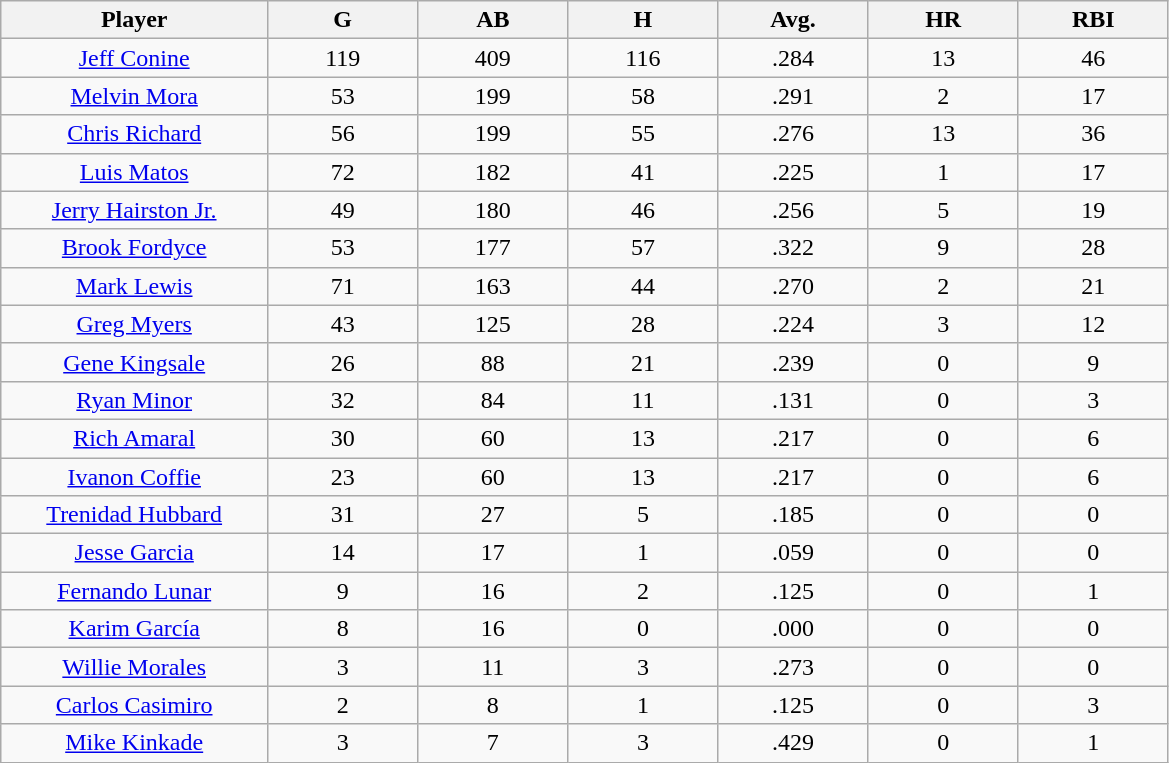<table class="wikitable sortable">
<tr>
<th bgcolor="#DDDDFF" width="16%">Player</th>
<th bgcolor="#DDDDFF" width="9%">G</th>
<th bgcolor="#DDDDFF" width="9%">AB</th>
<th bgcolor="#DDDDFF" width="9%">H</th>
<th bgcolor="#DDDDFF" width="9%">Avg.</th>
<th bgcolor="#DDDDFF" width="9%">HR</th>
<th bgcolor="#DDDDFF" width="9%">RBI</th>
</tr>
<tr align="center">
<td><a href='#'>Jeff Conine</a></td>
<td>119</td>
<td>409</td>
<td>116</td>
<td>.284</td>
<td>13</td>
<td>46</td>
</tr>
<tr align=center>
<td><a href='#'>Melvin Mora</a></td>
<td>53</td>
<td>199</td>
<td>58</td>
<td>.291</td>
<td>2</td>
<td>17</td>
</tr>
<tr align=center>
<td><a href='#'>Chris Richard</a></td>
<td>56</td>
<td>199</td>
<td>55</td>
<td>.276</td>
<td>13</td>
<td>36</td>
</tr>
<tr align=center>
<td><a href='#'>Luis Matos</a></td>
<td>72</td>
<td>182</td>
<td>41</td>
<td>.225</td>
<td>1</td>
<td>17</td>
</tr>
<tr align=center>
<td><a href='#'>Jerry Hairston Jr.</a></td>
<td>49</td>
<td>180</td>
<td>46</td>
<td>.256</td>
<td>5</td>
<td>19</td>
</tr>
<tr align=center>
<td><a href='#'>Brook Fordyce</a></td>
<td>53</td>
<td>177</td>
<td>57</td>
<td>.322</td>
<td>9</td>
<td>28</td>
</tr>
<tr align=center>
<td><a href='#'>Mark Lewis</a></td>
<td>71</td>
<td>163</td>
<td>44</td>
<td>.270</td>
<td>2</td>
<td>21</td>
</tr>
<tr align=center>
<td><a href='#'>Greg Myers</a></td>
<td>43</td>
<td>125</td>
<td>28</td>
<td>.224</td>
<td>3</td>
<td>12</td>
</tr>
<tr align=center>
<td><a href='#'>Gene Kingsale</a></td>
<td>26</td>
<td>88</td>
<td>21</td>
<td>.239</td>
<td>0</td>
<td>9</td>
</tr>
<tr align=center>
<td><a href='#'>Ryan Minor</a></td>
<td>32</td>
<td>84</td>
<td>11</td>
<td>.131</td>
<td>0</td>
<td>3</td>
</tr>
<tr align=center>
<td><a href='#'>Rich Amaral</a></td>
<td>30</td>
<td>60</td>
<td>13</td>
<td>.217</td>
<td>0</td>
<td>6</td>
</tr>
<tr align=center>
<td><a href='#'>Ivanon Coffie</a></td>
<td>23</td>
<td>60</td>
<td>13</td>
<td>.217</td>
<td>0</td>
<td>6</td>
</tr>
<tr align=center>
<td><a href='#'>Trenidad Hubbard</a></td>
<td>31</td>
<td>27</td>
<td>5</td>
<td>.185</td>
<td>0</td>
<td>0</td>
</tr>
<tr align=center>
<td><a href='#'>Jesse Garcia</a></td>
<td>14</td>
<td>17</td>
<td>1</td>
<td>.059</td>
<td>0</td>
<td>0</td>
</tr>
<tr align=center>
<td><a href='#'>Fernando Lunar</a></td>
<td>9</td>
<td>16</td>
<td>2</td>
<td>.125</td>
<td>0</td>
<td>1</td>
</tr>
<tr align=center>
<td><a href='#'>Karim García</a></td>
<td>8</td>
<td>16</td>
<td>0</td>
<td>.000</td>
<td>0</td>
<td>0</td>
</tr>
<tr align=center>
<td><a href='#'>Willie Morales</a></td>
<td>3</td>
<td>11</td>
<td>3</td>
<td>.273</td>
<td>0</td>
<td>0</td>
</tr>
<tr align=center>
<td><a href='#'>Carlos Casimiro</a></td>
<td>2</td>
<td>8</td>
<td>1</td>
<td>.125</td>
<td>0</td>
<td>3</td>
</tr>
<tr align=center>
<td><a href='#'>Mike Kinkade</a></td>
<td>3</td>
<td>7</td>
<td>3</td>
<td>.429</td>
<td>0</td>
<td>1</td>
</tr>
</table>
